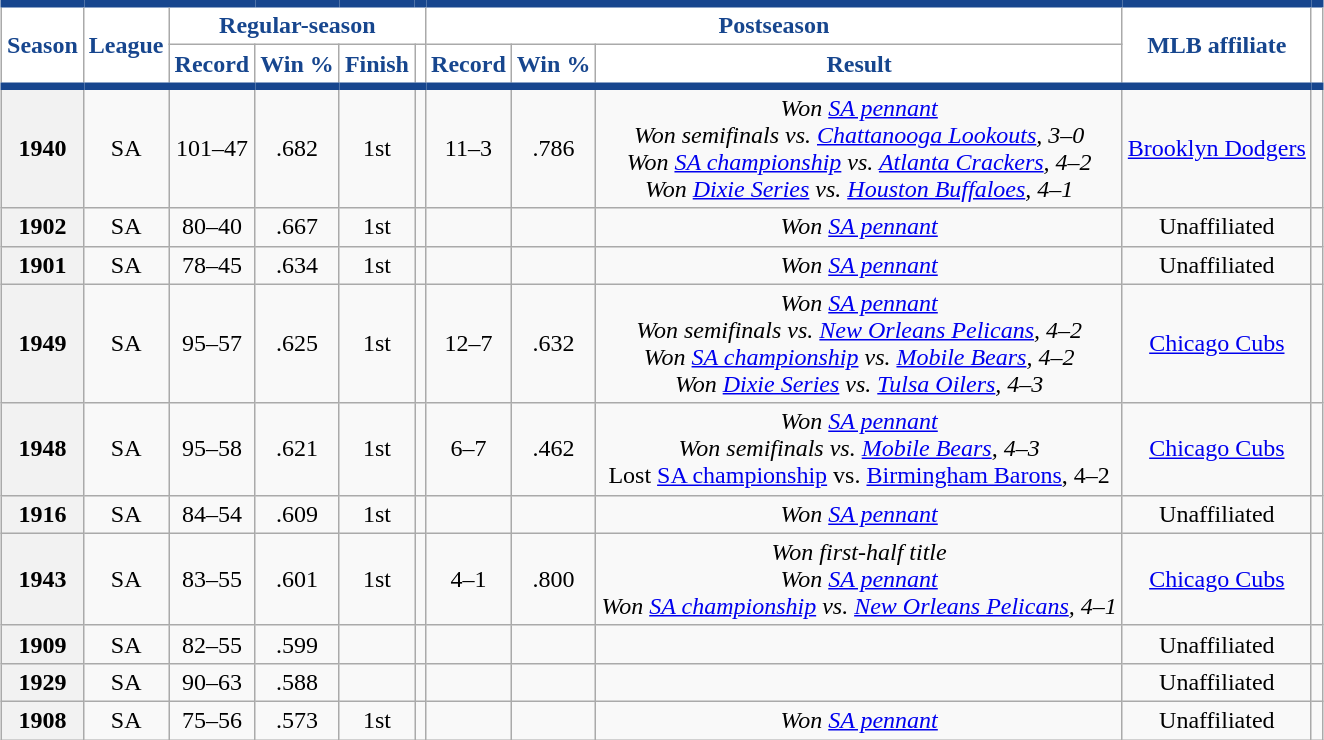<table class="wikitable plainrowheaders" style="margin: 1em auto 1em auto; text-align:center;">
<tr>
<th rowspan="2" scope="col" style="background-color:#ffffff; border-top:#17468E 5px solid; border-bottom:#17468E 5px solid; color:#17468E">Season</th>
<th rowspan="2" scope="col" style="background-color:#ffffff; border-top:#17468E 5px solid; border-bottom:#17468E 5px solid; color:#17468E">League</th>
<th colspan="4" scope="col" style="background-color:#ffffff; border-top:#17468E 5px solid; color:#17468E">Regular-season</th>
<th colspan="3" scope="col" style="background-color:#ffffff; border-top:#17468E 5px solid; color:#17468E">Postseason</th>
<th rowspan="2" scope="col" style="background-color:#ffffff; border-top:#17468E 5px solid; border-bottom:#17468E 5px solid; color:#17468E">MLB affiliate</th>
<th class="unsortable" rowspan="2" scope="col" style="background-color:#ffffff; border-top:#17468E 5px solid; border-bottom:#17468E 5px solid; color:#17468E"></th>
</tr>
<tr>
<th scope="col" style="background-color:#ffffff; border-bottom:#17468E 5px solid; color:#17468E">Record</th>
<th scope="col" style="background-color:#ffffff; border-bottom:#17468E 5px solid; color:#17468E">Win %</th>
<th scope="col" style="background-color:#ffffff; border-bottom:#17468E 5px solid; color:#17468E">Finish</th>
<th scope="col" style="background-color:#ffffff; border-bottom:#17468E 5px solid; color:#17468E"></th>
<th scope="col" style="background-color:#ffffff; border-bottom:#17468E 5px solid; color:#17468E">Record</th>
<th scope="col" style="background-color:#ffffff; border-bottom:#17468E 5px solid; color:#17468E">Win %</th>
<th class="unsortable" scope="col" style="background-color:#ffffff; border-bottom:#17468E 5px solid; color:#17468E">Result</th>
</tr>
<tr>
<th scope="row" style="text-align:center">1940</th>
<td>SA</td>
<td>101–47</td>
<td>.682</td>
<td>1st</td>
<td></td>
<td>11–3</td>
<td>.786</td>
<td><em>Won <a href='#'>SA pennant</a></em><br><em>Won semifinals vs. <a href='#'>Chattanooga Lookouts</a>, 3–0</em><br><em>Won <a href='#'>SA championship</a> vs. <a href='#'>Atlanta Crackers</a>, 4–2</em><br><em>Won <a href='#'>Dixie Series</a> vs. <a href='#'>Houston Buffaloes</a>, 4–1</em></td>
<td><a href='#'>Brooklyn Dodgers</a></td>
<td></td>
</tr>
<tr>
<th scope="row" style="text-align:center">1902</th>
<td>SA</td>
<td>80–40</td>
<td>.667</td>
<td>1st</td>
<td></td>
<td></td>
<td></td>
<td><em>Won <a href='#'>SA pennant</a></em></td>
<td>Unaffiliated</td>
<td></td>
</tr>
<tr>
<th scope="row" style="text-align:center">1901</th>
<td>SA</td>
<td>78–45</td>
<td>.634</td>
<td>1st</td>
<td></td>
<td></td>
<td></td>
<td><em>Won <a href='#'>SA pennant</a></em></td>
<td>Unaffiliated</td>
<td></td>
</tr>
<tr>
<th scope="row" style="text-align:center">1949</th>
<td>SA</td>
<td>95–57</td>
<td>.625</td>
<td>1st</td>
<td></td>
<td>12–7</td>
<td>.632</td>
<td><em>Won <a href='#'>SA pennant</a></em><br><em>Won semifinals vs. <a href='#'>New Orleans Pelicans</a>, 4–2</em><br><em>Won <a href='#'>SA championship</a> vs. <a href='#'>Mobile Bears</a>, 4–2</em><br><em>Won <a href='#'>Dixie Series</a> vs. <a href='#'>Tulsa Oilers</a>, 4–3</em></td>
<td><a href='#'>Chicago Cubs</a></td>
<td></td>
</tr>
<tr>
<th scope="row" style="text-align:center">1948</th>
<td>SA</td>
<td>95–58</td>
<td>.621</td>
<td>1st</td>
<td></td>
<td>6–7</td>
<td>.462</td>
<td><em>Won <a href='#'>SA pennant</a></em><br><em>Won semifinals vs. <a href='#'>Mobile Bears</a>, 4–3</em><br>Lost <a href='#'>SA championship</a> vs. <a href='#'>Birmingham Barons</a>, 4–2</td>
<td><a href='#'>Chicago Cubs</a></td>
<td></td>
</tr>
<tr>
<th scope="row" style="text-align:center">1916</th>
<td>SA</td>
<td>84–54</td>
<td>.609</td>
<td>1st</td>
<td></td>
<td></td>
<td></td>
<td><em>Won <a href='#'>SA pennant</a></em></td>
<td>Unaffiliated</td>
<td></td>
</tr>
<tr>
<th scope="row" style="text-align:center">1943</th>
<td>SA</td>
<td>83–55</td>
<td>.601</td>
<td>1st</td>
<td></td>
<td>4–1</td>
<td>.800</td>
<td><em>Won first-half title</em><br><em>Won <a href='#'>SA pennant</a></em><br><em>Won <a href='#'>SA championship</a> vs. <a href='#'>New Orleans Pelicans</a>, 4–1</em></td>
<td><a href='#'>Chicago Cubs</a></td>
<td></td>
</tr>
<tr>
<th scope="row" style="text-align:center">1909</th>
<td>SA</td>
<td>82–55</td>
<td>.599</td>
<td></td>
<td></td>
<td></td>
<td></td>
<td></td>
<td>Unaffiliated</td>
<td></td>
</tr>
<tr>
<th scope="row" style="text-align:center">1929</th>
<td>SA</td>
<td>90–63</td>
<td>.588</td>
<td></td>
<td></td>
<td></td>
<td></td>
<td></td>
<td>Unaffiliated</td>
<td></td>
</tr>
<tr>
<th scope="row" style="text-align:center">1908</th>
<td>SA</td>
<td>75–56</td>
<td>.573</td>
<td>1st</td>
<td></td>
<td></td>
<td></td>
<td><em>Won <a href='#'>SA pennant</a></em></td>
<td>Unaffiliated</td>
<td></td>
</tr>
</table>
